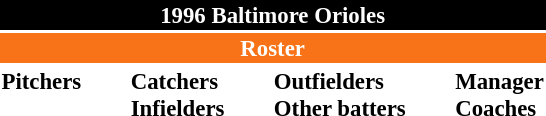<table class="toccolours" style="font-size: 95%;">
<tr>
<th colspan="10" style="background:black; color:#fff; text-align:center;">1996 Baltimore Orioles</th>
</tr>
<tr>
<td colspan="10" style="background:#f87217; color:white; text-align:center;"><strong>Roster</strong></td>
</tr>
<tr>
<td valign="top"><strong>Pitchers</strong><br>




















</td>
<td style="width:25px;"></td>
<td valign="top"><strong>Catchers</strong><br>



<strong>Infielders</strong>







</td>
<td style="width:25px;"></td>
<td valign="top"><strong>Outfielders</strong><br>









<strong>Other batters</strong>
</td>
<td style="width:25px;"></td>
<td valign="top"><strong>Manager</strong><br>
<strong>Coaches</strong>





</td>
</tr>
</table>
